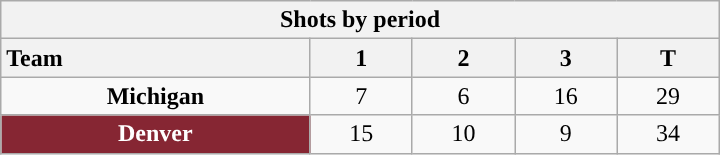<table class="wikitable" style="width:30em; text-align:right;">
<tr>
<th colspan=5>Shots by period</th>
</tr>
<tr>
<th style="width:10em; text-align:left;">Team</th>
<th style="width:3em;">1</th>
<th style="width:3em;">2</th>
<th style="width:3em;">3</th>
<th style="width:3em;">T</th>
</tr>
<tr>
<td align=center><strong>Michigan</strong></td>
<td align=center>7</td>
<td align=center>6</td>
<td align=center>16</td>
<td align=center>29</td>
</tr>
<tr>
<td align=center style="color:white; background:#862633; "><strong>Denver</strong></td>
<td align=center>15</td>
<td align=center>10</td>
<td align=center>9</td>
<td align=center>34</td>
</tr>
</table>
